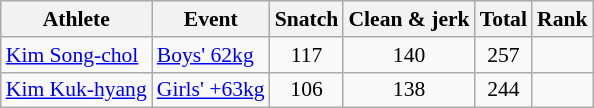<table class="wikitable" style="font-size:90%">
<tr>
<th>Athlete</th>
<th>Event</th>
<th>Snatch</th>
<th>Clean & jerk</th>
<th>Total</th>
<th>Rank</th>
</tr>
<tr>
<td><a href='#'>Kim Song-chol</a></td>
<td><a href='#'>Boys' 62kg</a></td>
<td align=center>117</td>
<td align=center>140</td>
<td align=center>257</td>
<td align=center></td>
</tr>
<tr>
<td><a href='#'>Kim Kuk-hyang</a></td>
<td><a href='#'>Girls' +63kg</a></td>
<td align=center>106</td>
<td align=center>138</td>
<td align=center>244</td>
<td align=center></td>
</tr>
</table>
